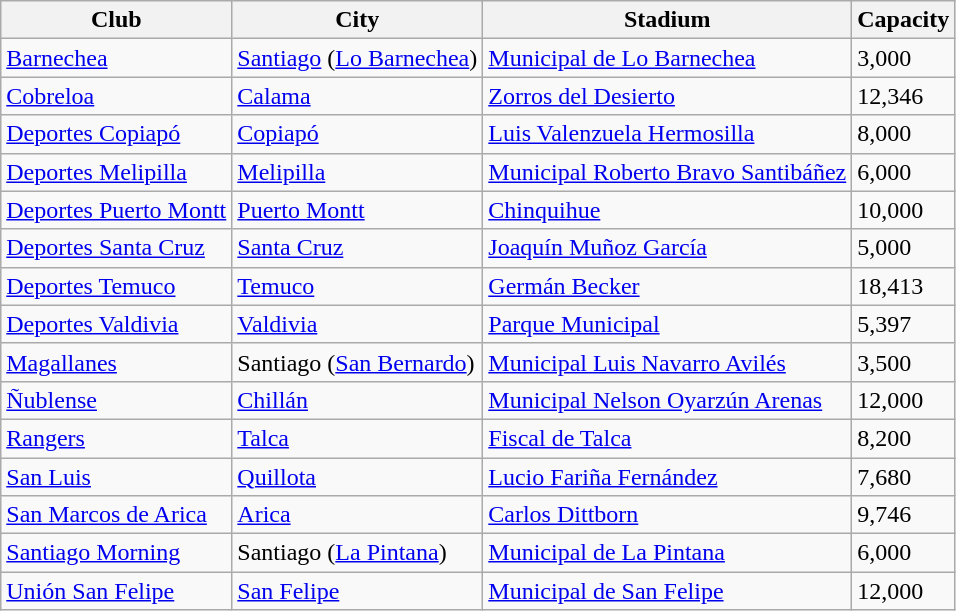<table class="wikitable sortable">
<tr>
<th>Club</th>
<th>City</th>
<th>Stadium</th>
<th>Capacity</th>
</tr>
<tr>
<td><a href='#'>Barnechea</a></td>
<td><a href='#'>Santiago</a> (<a href='#'>Lo Barnechea</a>)</td>
<td><a href='#'>Municipal de Lo Barnechea</a></td>
<td>3,000</td>
</tr>
<tr>
<td><a href='#'>Cobreloa</a></td>
<td><a href='#'>Calama</a></td>
<td><a href='#'>Zorros del Desierto</a></td>
<td>12,346</td>
</tr>
<tr>
<td><a href='#'>Deportes Copiapó</a></td>
<td><a href='#'>Copiapó</a></td>
<td><a href='#'>Luis Valenzuela Hermosilla</a></td>
<td>8,000</td>
</tr>
<tr>
<td><a href='#'>Deportes Melipilla</a></td>
<td><a href='#'>Melipilla</a></td>
<td><a href='#'>Municipal Roberto Bravo Santibáñez</a></td>
<td>6,000</td>
</tr>
<tr>
<td><a href='#'>Deportes Puerto Montt</a></td>
<td><a href='#'>Puerto Montt</a></td>
<td><a href='#'>Chinquihue</a></td>
<td>10,000</td>
</tr>
<tr>
<td><a href='#'>Deportes Santa Cruz</a></td>
<td><a href='#'>Santa Cruz</a></td>
<td><a href='#'>Joaquín Muñoz García</a></td>
<td>5,000</td>
</tr>
<tr>
<td><a href='#'>Deportes Temuco</a></td>
<td><a href='#'>Temuco</a></td>
<td><a href='#'>Germán Becker</a></td>
<td>18,413</td>
</tr>
<tr>
<td><a href='#'>Deportes Valdivia</a></td>
<td><a href='#'>Valdivia</a></td>
<td><a href='#'>Parque Municipal</a></td>
<td>5,397</td>
</tr>
<tr>
<td><a href='#'>Magallanes</a></td>
<td>Santiago (<a href='#'>San Bernardo</a>)</td>
<td><a href='#'>Municipal Luis Navarro Avilés</a></td>
<td>3,500</td>
</tr>
<tr>
<td><a href='#'>Ñublense</a></td>
<td><a href='#'>Chillán</a></td>
<td><a href='#'>Municipal Nelson Oyarzún Arenas</a></td>
<td>12,000</td>
</tr>
<tr>
<td><a href='#'>Rangers</a></td>
<td><a href='#'>Talca</a></td>
<td><a href='#'>Fiscal de Talca</a></td>
<td>8,200</td>
</tr>
<tr>
<td><a href='#'>San Luis</a></td>
<td><a href='#'>Quillota</a></td>
<td><a href='#'>Lucio Fariña Fernández</a></td>
<td>7,680</td>
</tr>
<tr>
<td><a href='#'>San Marcos de Arica</a></td>
<td><a href='#'>Arica</a></td>
<td><a href='#'>Carlos Dittborn</a></td>
<td>9,746</td>
</tr>
<tr>
<td><a href='#'>Santiago Morning</a></td>
<td>Santiago (<a href='#'>La Pintana</a>)</td>
<td><a href='#'>Municipal de La Pintana</a></td>
<td>6,000</td>
</tr>
<tr>
<td><a href='#'>Unión San Felipe</a></td>
<td><a href='#'>San Felipe</a></td>
<td><a href='#'>Municipal de San Felipe</a></td>
<td>12,000</td>
</tr>
</table>
